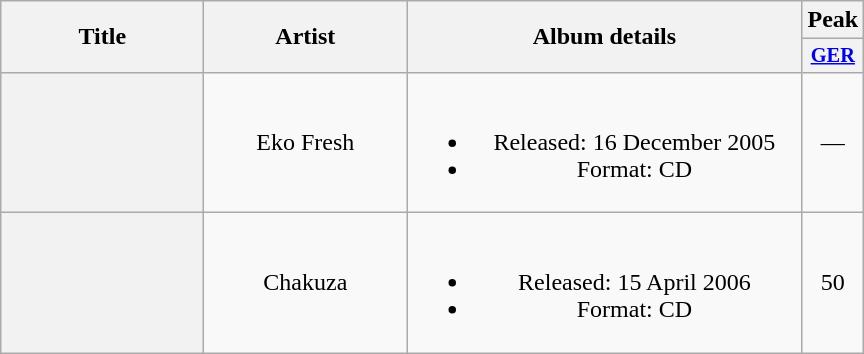<table class="wikitable plainrowheaders" style="text-align:center;">
<tr>
<th scope="col" rowspan="2" style="width:8em;">Title</th>
<th scope="col" rowspan="2" style="width:8em;">Artist</th>
<th scope="col" rowspan="2" style="width:16em;">Album details</th>
<th scope="col" colspan="3">Peak</th>
</tr>
<tr>
<th style="width:2.5em; font-size:85%"><a href='#'>GER</a><br></th>
</tr>
<tr>
<th scope="row"><em></em></th>
<td>Eko Fresh</td>
<td><br><ul><li>Released: 16 December 2005</li><li>Format: CD</li></ul></td>
<td>—</td>
</tr>
<tr>
<th scope="row"><em></em></th>
<td>Chakuza</td>
<td><br><ul><li>Released: 15 April 2006</li><li>Format: CD</li></ul></td>
<td>50</td>
</tr>
</table>
